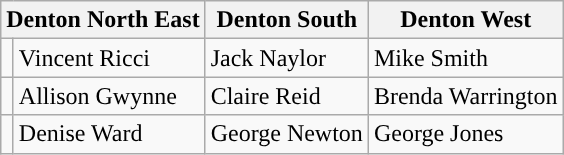<table class="wikitable">
<tr>
<th colspan="2">Denton North East</th>
<th>Denton South</th>
<th>Denton West</th>
</tr>
<tr>
<td style="background-color: "></td>
<td>Vincent Ricci</td>
<td>Jack Naylor</td>
<td>Mike Smith</td>
</tr>
<tr>
<td style="background-color: "></td>
<td>Allison Gwynne</td>
<td>Claire Reid</td>
<td>Brenda Warrington</td>
</tr>
<tr>
<td style="background-color: "></td>
<td>Denise Ward</td>
<td>George Newton</td>
<td>George Jones</td>
</tr>
</table>
